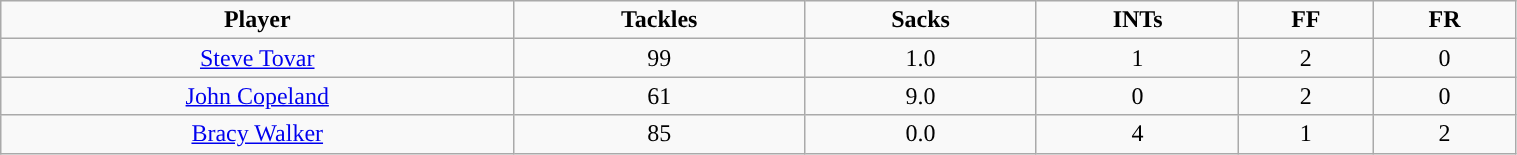<table class="wikitable" width="80%">
<tr align="center">
<td><strong>Player</strong></td>
<td><strong>Tackles</strong></td>
<td><strong>Sacks</strong></td>
<td><strong>INTs</strong></td>
<td><strong>FF</strong></td>
<td><strong>FR</strong></td>
</tr>
<tr align="center" bgcolor="">
<td><a href='#'>Steve Tovar</a></td>
<td>99</td>
<td>1.0</td>
<td>1</td>
<td>2</td>
<td>0</td>
</tr>
<tr align="center" bgcolor="">
<td><a href='#'>John Copeland</a></td>
<td>61</td>
<td>9.0</td>
<td>0</td>
<td>2</td>
<td>0</td>
</tr>
<tr align="center" bgcolor="">
<td><a href='#'>Bracy Walker</a></td>
<td>85</td>
<td>0.0</td>
<td>4</td>
<td>1</td>
<td>2</td>
</tr>
</table>
